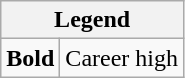<table class="wikitable mw-collapsible mw-collapsed">
<tr>
<th colspan="2">Legend</th>
</tr>
<tr>
<td><strong>Bold</strong></td>
<td>Career high</td>
</tr>
</table>
